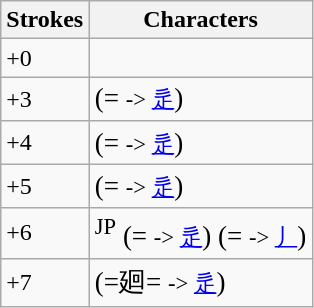<table class="wikitable">
<tr>
<th>Strokes</th>
<th>Characters</th>
</tr>
<tr --->
<td>+0</td>
<td style="font-size: large;"></td>
</tr>
<tr --->
<td>+3</td>
<td style="font-size: large;"> (= <small>-> <a href='#'>辵</a></small>)</td>
</tr>
<tr --->
<td>+4</td>
<td style="font-size: large;">   (= <small>-> <a href='#'>辵</a></small>)</td>
</tr>
<tr --->
<td>+5</td>
<td style="font-size: large;"> (= <small>-> <a href='#'>辵</a></small>)</td>
</tr>
<tr --->
<td>+6</td>
<td style="font-size: large;"> <sup>JP</sup> (= <small>-> <a href='#'>辵</a></small>)  (= <small>-> <a href='#'>丿</a></small>)</td>
</tr>
<tr --->
<td>+7</td>
<td style="font-size: large;"> (=廻= <small>-> <a href='#'>辵</a></small>)</td>
</tr>
</table>
